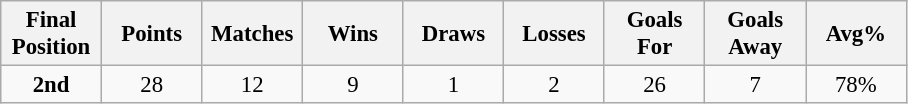<table class="wikitable" style="font-size: 95%; text-align: center;">
<tr>
<th width=60>Final Position</th>
<th width=60>Points</th>
<th width=60>Matches</th>
<th width=60>Wins</th>
<th width=60>Draws</th>
<th width=60>Losses</th>
<th width=60>Goals For</th>
<th width=60>Goals Away</th>
<th width=60>Avg%</th>
</tr>
<tr>
<td><strong>2nd</strong></td>
<td>28</td>
<td>12</td>
<td>9</td>
<td>1</td>
<td>2</td>
<td>26</td>
<td>7</td>
<td>78%</td>
</tr>
</table>
